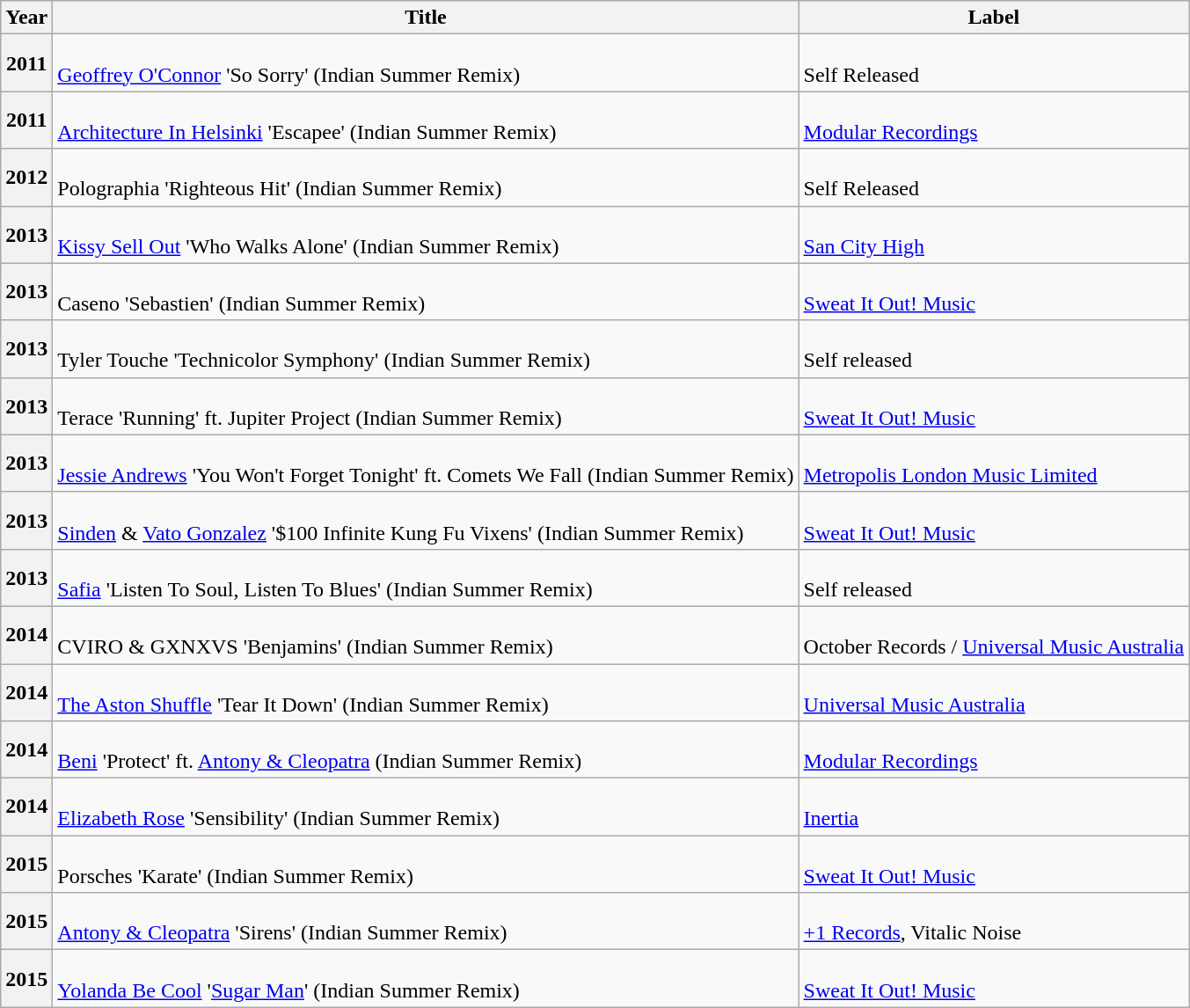<table class="wikitable plainrowheaders" style="text-align:left;">
<tr>
<th scope="col">Year</th>
<th scope="col">Title</th>
<th scope="col">Label</th>
</tr>
<tr>
<th scope="row">2011</th>
<td><br><a href='#'>Geoffrey O'Connor</a> 'So Sorry' (Indian Summer Remix)</td>
<td><br>Self Released</td>
</tr>
<tr>
<th scope="row">2011</th>
<td><br><a href='#'>Architecture In Helsinki</a> 'Escapee' (Indian Summer Remix)</td>
<td><br><a href='#'>Modular Recordings</a></td>
</tr>
<tr>
<th scope="row">2012</th>
<td><br>Polographia 'Righteous Hit' (Indian Summer Remix)</td>
<td><br>Self Released</td>
</tr>
<tr>
<th scope="row">2013</th>
<td><br><a href='#'>Kissy Sell Out</a> 'Who Walks Alone' (Indian Summer Remix)</td>
<td><br><a href='#'>San City High</a></td>
</tr>
<tr>
<th scope="row">2013</th>
<td><br>Caseno 'Sebastien' (Indian Summer Remix)</td>
<td><br><a href='#'>Sweat It Out! Music</a></td>
</tr>
<tr>
<th scope="row">2013</th>
<td><br>Tyler Touche 'Technicolor Symphony' (Indian Summer Remix)</td>
<td><br>Self released</td>
</tr>
<tr>
<th scope="row">2013</th>
<td><br>Terace 'Running' ft. Jupiter Project (Indian Summer Remix)</td>
<td><br><a href='#'>Sweat It Out! Music</a></td>
</tr>
<tr>
<th scope="row">2013</th>
<td><br><a href='#'>Jessie Andrews</a> 'You Won't Forget Tonight' ft. Comets We Fall (Indian Summer Remix)</td>
<td><br><a href='#'>Metropolis London Music Limited</a></td>
</tr>
<tr>
<th scope="row">2013</th>
<td><br><a href='#'>Sinden</a> & <a href='#'>Vato Gonzalez</a> '$100 Infinite Kung Fu Vixens' (Indian Summer Remix)</td>
<td><br><a href='#'>Sweat It Out! Music</a></td>
</tr>
<tr>
<th scope="row">2013</th>
<td><br><a href='#'>Safia</a> 'Listen To Soul, Listen To Blues' (Indian Summer Remix)</td>
<td><br>Self released</td>
</tr>
<tr>
<th scope="row">2014</th>
<td><br>CVIRO & GXNXVS 'Benjamins' (Indian Summer Remix)</td>
<td><br>October Records / <a href='#'>Universal Music Australia</a></td>
</tr>
<tr>
<th scope="row">2014</th>
<td><br><a href='#'>The Aston Shuffle</a> 'Tear It Down' (Indian Summer Remix)</td>
<td><br><a href='#'>Universal Music Australia</a></td>
</tr>
<tr>
<th scope="row">2014</th>
<td><br><a href='#'>Beni</a> 'Protect' ft. <a href='#'>Antony & Cleopatra</a> (Indian Summer Remix)</td>
<td><br><a href='#'>Modular Recordings</a></td>
</tr>
<tr>
<th scope="row">2014</th>
<td><br><a href='#'>Elizabeth Rose</a> 'Sensibility' (Indian Summer Remix)</td>
<td><br><a href='#'>Inertia</a></td>
</tr>
<tr>
<th scope="row">2015</th>
<td><br>Porsches 'Karate' (Indian Summer Remix)</td>
<td><br><a href='#'>Sweat It Out! Music</a></td>
</tr>
<tr>
<th scope="row">2015</th>
<td><br><a href='#'>Antony & Cleopatra</a> 'Sirens' (Indian Summer Remix)</td>
<td><br><a href='#'>+1 Records</a>, Vitalic Noise</td>
</tr>
<tr>
<th scope="row">2015</th>
<td><br><a href='#'>Yolanda Be Cool</a> '<a href='#'>Sugar Man</a>' (Indian Summer Remix)</td>
<td><br><a href='#'>Sweat It Out! Music</a></td>
</tr>
</table>
